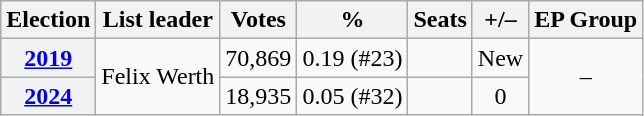<table class="wikitable" style="text-align:center;">
<tr>
<th>Election</th>
<th>List leader</th>
<th>Votes</th>
<th>%</th>
<th>Seats</th>
<th>+/–</th>
<th>EP Group</th>
</tr>
<tr>
<th><a href='#'>2019</a></th>
<td rowspan=2>Felix Werth</td>
<td>70,869</td>
<td>0.19 (#23)</td>
<td></td>
<td>New</td>
<td rowspan=2>–</td>
</tr>
<tr>
<th><a href='#'>2024</a></th>
<td>18,935</td>
<td>0.05 (#32)</td>
<td></td>
<td> 0</td>
</tr>
</table>
